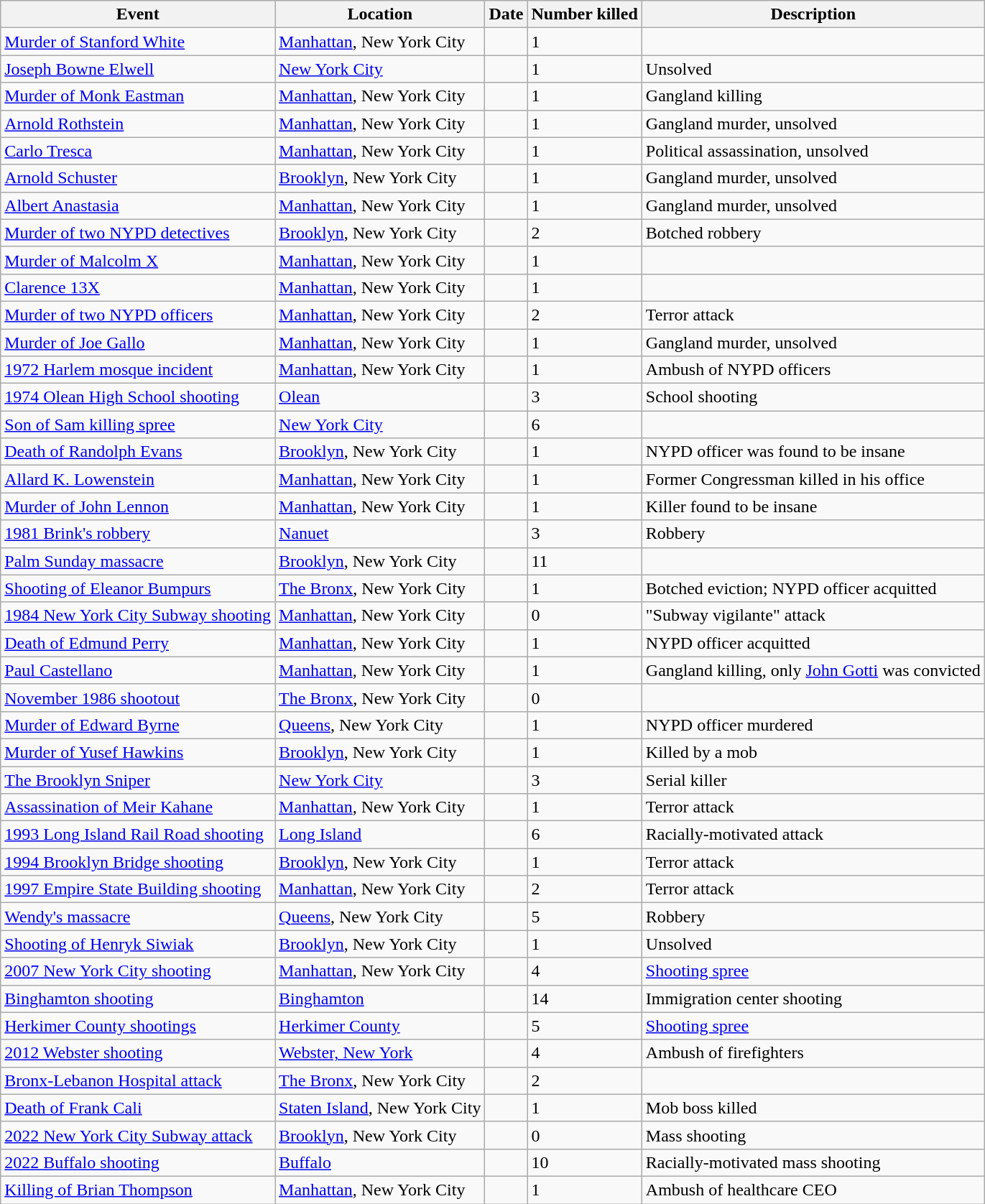<table class="wikitable sortable">
<tr>
<th>Event</th>
<th>Location</th>
<th>Date</th>
<th>Number killed</th>
<th>Description</th>
</tr>
<tr>
<td><a href='#'>Murder of Stanford White</a></td>
<td><a href='#'>Manhattan</a>, New York City</td>
<td></td>
<td>1</td>
<td></td>
</tr>
<tr>
<td><a href='#'>Joseph Bowne Elwell</a></td>
<td><a href='#'>New York City</a></td>
<td></td>
<td>1</td>
<td>Unsolved</td>
</tr>
<tr>
<td><a href='#'>Murder of Monk Eastman</a></td>
<td><a href='#'>Manhattan</a>, New York City</td>
<td></td>
<td>1</td>
<td>Gangland killing</td>
</tr>
<tr>
<td><a href='#'>Arnold Rothstein</a></td>
<td><a href='#'>Manhattan</a>, New York City</td>
<td></td>
<td>1</td>
<td>Gangland murder, unsolved</td>
</tr>
<tr>
<td><a href='#'>Carlo Tresca</a></td>
<td><a href='#'>Manhattan</a>, New York City</td>
<td></td>
<td>1</td>
<td>Political assassination, unsolved</td>
</tr>
<tr>
<td><a href='#'>Arnold Schuster</a></td>
<td><a href='#'>Brooklyn</a>, New York City</td>
<td></td>
<td>1</td>
<td>Gangland murder, unsolved</td>
</tr>
<tr>
<td><a href='#'>Albert Anastasia</a></td>
<td><a href='#'>Manhattan</a>, New York City</td>
<td></td>
<td>1</td>
<td>Gangland murder, unsolved</td>
</tr>
<tr>
<td><a href='#'>Murder of two NYPD detectives</a></td>
<td><a href='#'>Brooklyn</a>, New York City</td>
<td></td>
<td>2</td>
<td>Botched robbery</td>
</tr>
<tr>
<td><a href='#'>Murder of Malcolm X</a></td>
<td><a href='#'>Manhattan</a>, New York City</td>
<td></td>
<td>1</td>
<td></td>
</tr>
<tr>
<td><a href='#'>Clarence 13X</a></td>
<td><a href='#'>Manhattan</a>, New York City</td>
<td></td>
<td>1</td>
<td></td>
</tr>
<tr>
<td><a href='#'>Murder of two NYPD officers</a></td>
<td><a href='#'>Manhattan</a>, New York City</td>
<td></td>
<td>2</td>
<td>Terror attack</td>
</tr>
<tr>
<td><a href='#'>Murder of Joe Gallo</a></td>
<td><a href='#'>Manhattan</a>, New York City</td>
<td></td>
<td>1</td>
<td>Gangland murder, unsolved</td>
</tr>
<tr>
<td><a href='#'>1972 Harlem mosque incident</a></td>
<td><a href='#'>Manhattan</a>, New York City</td>
<td></td>
<td>1</td>
<td>Ambush of NYPD officers</td>
</tr>
<tr>
<td><a href='#'>1974 Olean High School shooting</a></td>
<td><a href='#'>Olean</a></td>
<td></td>
<td>3</td>
<td>School shooting</td>
</tr>
<tr>
<td><a href='#'>Son of Sam killing spree</a></td>
<td><a href='#'>New York City</a></td>
<td> </td>
<td>6</td>
<td></td>
</tr>
<tr>
<td><a href='#'>Death of Randolph Evans</a></td>
<td><a href='#'>Brooklyn</a>, New York City</td>
<td></td>
<td>1</td>
<td>NYPD officer was found to be insane</td>
</tr>
<tr>
<td><a href='#'>Allard K. Lowenstein</a></td>
<td><a href='#'>Manhattan</a>, New York City</td>
<td></td>
<td>1</td>
<td>Former Congressman killed in his office</td>
</tr>
<tr>
<td><a href='#'>Murder of John Lennon</a></td>
<td><a href='#'>Manhattan</a>, New York City</td>
<td></td>
<td>1</td>
<td>Killer found to be insane</td>
</tr>
<tr>
<td><a href='#'>1981 Brink's robbery</a></td>
<td><a href='#'>Nanuet</a></td>
<td></td>
<td>3</td>
<td>Robbery</td>
</tr>
<tr>
<td><a href='#'>Palm Sunday massacre</a></td>
<td><a href='#'>Brooklyn</a>, New York City</td>
<td></td>
<td>11</td>
<td></td>
</tr>
<tr>
<td><a href='#'>Shooting of Eleanor Bumpurs</a></td>
<td><a href='#'>The Bronx</a>, New York City</td>
<td></td>
<td>1</td>
<td>Botched eviction; NYPD officer acquitted</td>
</tr>
<tr>
<td><a href='#'>1984 New York City Subway shooting</a></td>
<td><a href='#'>Manhattan</a>, New York City</td>
<td></td>
<td>0</td>
<td>"Subway vigilante" attack</td>
</tr>
<tr>
<td><a href='#'>Death of Edmund Perry</a></td>
<td><a href='#'>Manhattan</a>, New York City</td>
<td></td>
<td>1</td>
<td>NYPD officer acquitted</td>
</tr>
<tr>
<td><a href='#'>Paul Castellano</a></td>
<td><a href='#'>Manhattan</a>, New York City</td>
<td></td>
<td>1</td>
<td>Gangland killing, only <a href='#'>John Gotti</a> was convicted</td>
</tr>
<tr>
<td><a href='#'>November 1986 shootout</a></td>
<td><a href='#'>The Bronx</a>, New York City</td>
<td></td>
<td>0</td>
<td></td>
</tr>
<tr>
<td><a href='#'>Murder of Edward Byrne</a></td>
<td><a href='#'>Queens</a>, New York City</td>
<td></td>
<td>1</td>
<td>NYPD officer murdered</td>
</tr>
<tr>
<td><a href='#'>Murder of Yusef Hawkins</a></td>
<td><a href='#'>Brooklyn</a>, New York City</td>
<td></td>
<td>1</td>
<td>Killed by a mob</td>
</tr>
<tr>
<td><a href='#'>The Brooklyn Sniper</a></td>
<td><a href='#'>New York City</a></td>
<td> </td>
<td>3</td>
<td>Serial killer</td>
</tr>
<tr>
<td><a href='#'>Assassination of Meir Kahane</a></td>
<td><a href='#'>Manhattan</a>, New York City</td>
<td></td>
<td>1</td>
<td>Terror attack</td>
</tr>
<tr>
<td><a href='#'>1993 Long Island Rail Road shooting</a></td>
<td><a href='#'>Long Island</a></td>
<td></td>
<td>6</td>
<td>Racially-motivated attack</td>
</tr>
<tr>
<td><a href='#'>1994 Brooklyn Bridge shooting</a></td>
<td><a href='#'>Brooklyn</a>, New York City</td>
<td></td>
<td>1</td>
<td>Terror attack</td>
</tr>
<tr>
<td><a href='#'>1997 Empire State Building shooting</a></td>
<td><a href='#'>Manhattan</a>, New York City</td>
<td></td>
<td>2</td>
<td>Terror attack</td>
</tr>
<tr>
<td><a href='#'>Wendy's massacre</a></td>
<td><a href='#'>Queens</a>, New York City</td>
<td></td>
<td>5</td>
<td>Robbery</td>
</tr>
<tr>
<td><a href='#'>Shooting of Henryk Siwiak</a></td>
<td><a href='#'>Brooklyn</a>, New York City</td>
<td></td>
<td>1</td>
<td>Unsolved</td>
</tr>
<tr>
<td><a href='#'>2007 New York City shooting</a></td>
<td><a href='#'>Manhattan</a>, New York City</td>
<td></td>
<td>4</td>
<td><a href='#'>Shooting spree</a></td>
</tr>
<tr>
<td><a href='#'>Binghamton shooting</a></td>
<td><a href='#'>Binghamton</a></td>
<td></td>
<td>14</td>
<td>Immigration center shooting</td>
</tr>
<tr>
<td><a href='#'>Herkimer County shootings</a></td>
<td><a href='#'>Herkimer County</a></td>
<td></td>
<td>5</td>
<td><a href='#'>Shooting spree</a></td>
</tr>
<tr>
<td><a href='#'>2012 Webster shooting</a></td>
<td><a href='#'>Webster, New York</a></td>
<td></td>
<td>4</td>
<td>Ambush of firefighters</td>
</tr>
<tr>
<td><a href='#'>Bronx-Lebanon Hospital attack</a></td>
<td><a href='#'>The Bronx</a>, New York City</td>
<td></td>
<td>2</td>
<td></td>
</tr>
<tr>
<td><a href='#'>Death of Frank Cali</a></td>
<td><a href='#'>Staten Island</a>, New York City</td>
<td></td>
<td>1</td>
<td>Mob boss killed</td>
</tr>
<tr>
<td><a href='#'>2022 New York City Subway attack</a></td>
<td><a href='#'>Brooklyn</a>, New York City</td>
<td></td>
<td>0</td>
<td>Mass shooting</td>
</tr>
<tr>
<td><a href='#'>2022 Buffalo shooting</a></td>
<td><a href='#'>Buffalo</a></td>
<td></td>
<td>10</td>
<td>Racially-motivated mass shooting</td>
</tr>
<tr>
<td><a href='#'>Killing of Brian Thompson</a></td>
<td><a href='#'>Manhattan</a>, New York City</td>
<td></td>
<td>1</td>
<td>Ambush of healthcare CEO</td>
</tr>
</table>
